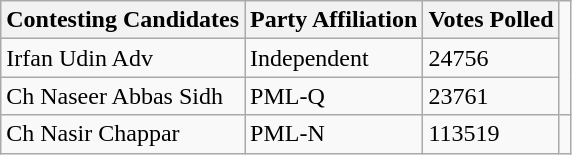<table class="wikitable sortable">
<tr>
<th>Contesting Candidates</th>
<th>Party Affiliation</th>
<th>Votes Polled</th>
</tr>
<tr>
<td>Irfan Udin Adv</td>
<td>Independent</td>
<td>24756</td>
</tr>
<tr>
<td>Ch Naseer Abbas Sidh</td>
<td>PML-Q</td>
<td>23761</td>
</tr>
<tr>
<td>Ch Nasir Chappar</td>
<td>PML-N</td>
<td>113519</td>
<td></td>
</tr>
</table>
